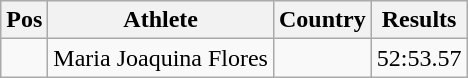<table class="wikitable">
<tr>
<th>Pos</th>
<th>Athlete</th>
<th>Country</th>
<th>Results</th>
</tr>
<tr>
<td align="center"></td>
<td>Maria Joaquina Flores</td>
<td></td>
<td>52:53.57</td>
</tr>
</table>
